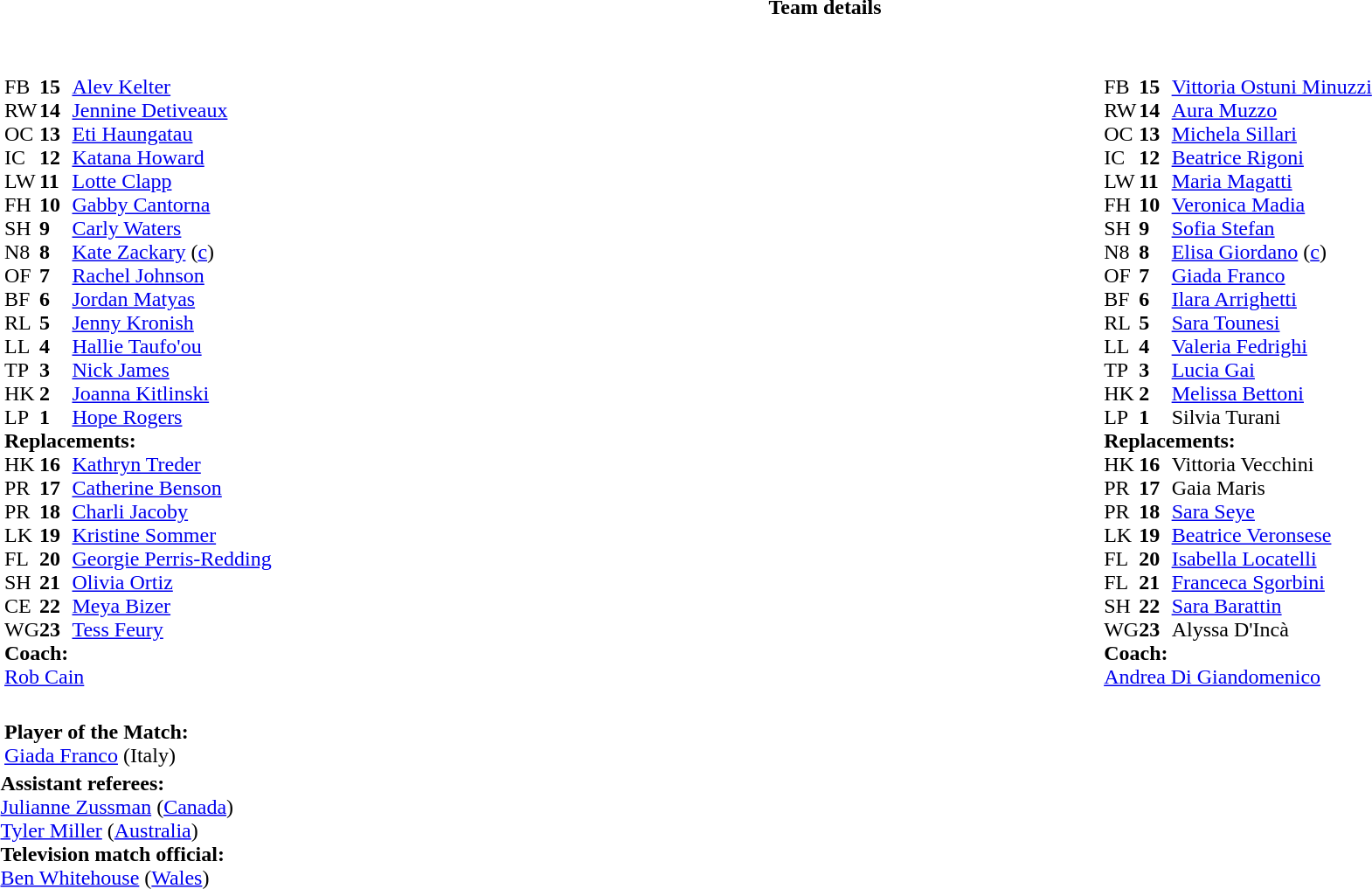<table border="0" style="width:100%">
<tr>
<th>Team details</th>
</tr>
<tr>
<td><br><table style="width:100%">
<tr>
<td style="vertical-align:top;width:50%"><br><table cellspacing="0" cellpadding="0">
<tr>
<th width="25"></th>
<th width="25"></th>
</tr>
<tr>
<td style="vertical-align:top;width:0%"></td>
</tr>
<tr>
<td>FB</td>
<td><strong>15</strong></td>
<td><a href='#'>Alev Kelter</a></td>
</tr>
<tr>
<td>RW</td>
<td><strong>14</strong></td>
<td><a href='#'>Jennine Detiveaux</a></td>
</tr>
<tr>
<td>OC</td>
<td><strong>13</strong></td>
<td><a href='#'>Eti Haungatau</a></td>
</tr>
<tr>
<td>IC</td>
<td><strong>12</strong></td>
<td><a href='#'>Katana Howard</a></td>
<td></td>
<td></td>
</tr>
<tr>
<td>LW</td>
<td><strong>11</strong></td>
<td><a href='#'>Lotte Clapp</a></td>
</tr>
<tr>
<td>FH</td>
<td><strong>10</strong></td>
<td><a href='#'>Gabby Cantorna</a></td>
</tr>
<tr>
<td>SH</td>
<td><strong>9</strong></td>
<td><a href='#'>Carly Waters</a></td>
<td></td>
<td></td>
</tr>
<tr>
<td>N8</td>
<td><strong>8</strong></td>
<td><a href='#'>Kate Zackary</a> (<a href='#'>c</a>)</td>
</tr>
<tr>
<td>OF</td>
<td><strong>7</strong></td>
<td><a href='#'>Rachel Johnson</a></td>
</tr>
<tr>
<td>BF</td>
<td><strong>6</strong></td>
<td><a href='#'>Jordan Matyas</a></td>
</tr>
<tr>
<td>RL</td>
<td><strong>5</strong></td>
<td><a href='#'>Jenny Kronish</a></td>
<td></td>
<td></td>
</tr>
<tr>
<td>LL</td>
<td><strong>4</strong></td>
<td><a href='#'>Hallie Taufo'ou</a></td>
<td></td>
<td></td>
</tr>
<tr>
<td>TP</td>
<td><strong>3</strong></td>
<td><a href='#'>Nick James</a></td>
<td></td>
<td></td>
</tr>
<tr>
<td>HK</td>
<td><strong>2</strong></td>
<td><a href='#'>Joanna Kitlinski</a></td>
</tr>
<tr>
<td>LP</td>
<td><strong>1</strong></td>
<td><a href='#'>Hope Rogers</a></td>
<td></td>
<td></td>
</tr>
<tr>
<td colspan=3><strong>Replacements:</strong></td>
</tr>
<tr>
<td>HK</td>
<td><strong>16</strong></td>
<td><a href='#'>Kathryn Treder</a></td>
</tr>
<tr>
<td>PR</td>
<td><strong>17</strong></td>
<td><a href='#'>Catherine Benson</a></td>
<td></td>
<td></td>
</tr>
<tr>
<td>PR</td>
<td><strong>18</strong></td>
<td><a href='#'>Charli Jacoby</a></td>
<td></td>
<td></td>
</tr>
<tr>
<td>LK</td>
<td><strong>19</strong></td>
<td><a href='#'>Kristine Sommer</a></td>
<td></td>
<td></td>
</tr>
<tr>
<td>FL</td>
<td><strong>20</strong></td>
<td><a href='#'>Georgie Perris-Redding</a></td>
<td></td>
<td></td>
</tr>
<tr>
<td>SH</td>
<td><strong>21</strong></td>
<td><a href='#'>Olivia Ortiz</a></td>
<td></td>
<td></td>
</tr>
<tr>
<td>CE</td>
<td><strong>22</strong></td>
<td><a href='#'>Meya Bizer</a></td>
<td></td>
<td></td>
</tr>
<tr>
<td>WG</td>
<td><strong>23</strong></td>
<td><a href='#'>Tess Feury</a></td>
</tr>
<tr>
<td colspan=3><strong>Coach:</strong></td>
</tr>
<tr>
<td colspan="4"> <a href='#'>Rob Cain</a></td>
</tr>
</table>
</td>
<td style="vertical-align:top"></td>
<td style="vertical-align:top; width:50%"><br><table cellspacing="0" cellpadding="0" style="margin:auto">
<tr>
<th width="25"></th>
<th width="25"></th>
</tr>
<tr>
<td>FB</td>
<td><strong>15</strong></td>
<td><a href='#'>Vittoria Ostuni Minuzzi</a></td>
<td></td>
</tr>
<tr>
<td>RW</td>
<td><strong>14</strong></td>
<td><a href='#'>Aura Muzzo</a></td>
</tr>
<tr>
<td>OC</td>
<td><strong>13</strong></td>
<td><a href='#'>Michela Sillari</a></td>
</tr>
<tr>
<td>IC</td>
<td><strong>12</strong></td>
<td><a href='#'>Beatrice Rigoni</a></td>
</tr>
<tr>
<td>LW</td>
<td><strong>11</strong></td>
<td><a href='#'>Maria Magatti</a></td>
</tr>
<tr>
<td>FH</td>
<td><strong>10</strong></td>
<td><a href='#'>Veronica Madia</a></td>
<td></td>
<td></td>
</tr>
<tr>
<td>SH</td>
<td><strong>9</strong></td>
<td><a href='#'>Sofia Stefan</a></td>
</tr>
<tr>
<td>N8</td>
<td><strong>8</strong></td>
<td><a href='#'>Elisa Giordano</a> (<a href='#'>c</a>)</td>
</tr>
<tr>
<td>OF</td>
<td><strong>7</strong></td>
<td><a href='#'>Giada Franco</a></td>
<td></td>
<td></td>
</tr>
<tr>
<td>BF</td>
<td><strong>6</strong></td>
<td><a href='#'>Ilara Arrighetti</a></td>
<td></td>
<td></td>
</tr>
<tr>
<td>RL</td>
<td><strong>5</strong></td>
<td><a href='#'>Sara Tounesi</a></td>
<td></td>
<td></td>
</tr>
<tr>
<td>LL</td>
<td><strong>4</strong></td>
<td><a href='#'>Valeria Fedrighi</a></td>
</tr>
<tr>
<td>TP</td>
<td><strong>3</strong></td>
<td><a href='#'>Lucia Gai</a></td>
<td></td>
<td></td>
</tr>
<tr>
<td>HK</td>
<td><strong>2</strong></td>
<td><a href='#'>Melissa Bettoni</a></td>
<td></td>
<td></td>
</tr>
<tr>
<td>LP</td>
<td><strong>1</strong></td>
<td>Silvia Turani</td>
<td></td>
<td></td>
</tr>
<tr>
<td colspan=3><strong>Replacements:</strong></td>
</tr>
<tr>
<td>HK</td>
<td><strong>16</strong></td>
<td>Vittoria Vecchini</td>
<td></td>
<td></td>
</tr>
<tr>
<td>PR</td>
<td><strong>17</strong></td>
<td>Gaia Maris</td>
<td></td>
<td></td>
</tr>
<tr>
<td>PR</td>
<td><strong>18</strong></td>
<td><a href='#'>Sara Seye</a></td>
<td></td>
<td></td>
</tr>
<tr>
<td>LK</td>
<td><strong>19</strong></td>
<td><a href='#'>Beatrice Veronsese</a></td>
<td></td>
<td></td>
</tr>
<tr>
<td>FL</td>
<td><strong>20</strong></td>
<td><a href='#'>Isabella Locatelli</a></td>
<td></td>
<td></td>
</tr>
<tr>
<td>FL</td>
<td><strong>21</strong></td>
<td><a href='#'>Franceca Sgorbini</a></td>
<td></td>
<td></td>
</tr>
<tr>
<td>SH</td>
<td><strong>22</strong></td>
<td><a href='#'>Sara Barattin</a></td>
<td></td>
<td></td>
</tr>
<tr>
<td>WG</td>
<td><strong>23</strong></td>
<td>Alyssa D'Incà</td>
</tr>
<tr>
<td colspan=3><strong>Coach:</strong></td>
</tr>
<tr>
<td colspan="4"> <a href='#'>Andrea Di Giandomenico</a></td>
</tr>
</table>
</td>
</tr>
</table>
<table style="width:100%">
<tr>
<td><br><strong>Player of the Match:</strong>
<br><a href='#'>Giada Franco</a> (Italy)</td>
</tr>
</table>
<strong>Assistant referees:</strong>
<br><a href='#'>Julianne Zussman</a> (<a href='#'>Canada</a>)
<br><a href='#'>Tyler Miller</a> (<a href='#'>Australia</a>)
<br><strong>Television match official:</strong>
<br><a href='#'>Ben Whitehouse</a> (<a href='#'>Wales</a>)</td>
</tr>
</table>
